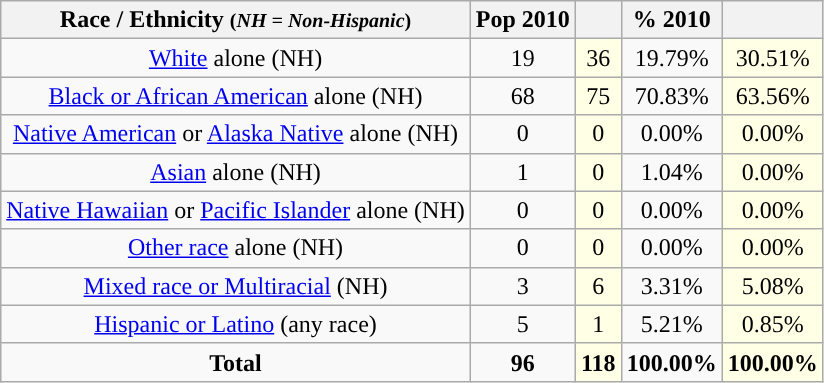<table class="wikitable" style="text-align:center;">
<tr>
<th>Race / Ethnicity <small>(<em>NH = Non-Hispanic</em>)</small></th>
<th>Pop 2010</th>
<th></th>
<th>% 2010</th>
<th></th>
</tr>
<tr>
<td><a href='#'>White</a> alone (NH)</td>
<td>19</td>
<td style='background: #ffffe6;'>36</td>
<td>19.79%</td>
<td style='background: #ffffe6;'>30.51%</td>
</tr>
<tr>
<td><a href='#'>Black or African American</a> alone (NH)</td>
<td>68</td>
<td style='background: #ffffe6;'>75</td>
<td>70.83%</td>
<td style='background: #ffffe6;'>63.56%</td>
</tr>
<tr>
<td><a href='#'>Native American</a> or <a href='#'>Alaska Native</a> alone (NH)</td>
<td>0</td>
<td style='background: #ffffe6;'>0</td>
<td>0.00%</td>
<td style='background: #ffffe6;'>0.00%</td>
</tr>
<tr>
<td><a href='#'>Asian</a> alone (NH)</td>
<td>1</td>
<td style='background: #ffffe6;'>0</td>
<td>1.04%</td>
<td style='background: #ffffe6;'>0.00%</td>
</tr>
<tr>
<td><a href='#'>Native Hawaiian</a> or <a href='#'>Pacific Islander</a> alone (NH)</td>
<td>0</td>
<td style='background: #ffffe6;'>0</td>
<td>0.00%</td>
<td style='background: #ffffe6;'>0.00%</td>
</tr>
<tr>
<td><a href='#'>Other race</a> alone (NH)</td>
<td>0</td>
<td style='background: #ffffe6;'>0</td>
<td>0.00%</td>
<td style='background: #ffffe6;'>0.00%</td>
</tr>
<tr>
<td><a href='#'>Mixed race or Multiracial</a> (NH)</td>
<td>3</td>
<td style='background: #ffffe6;'>6</td>
<td>3.31%</td>
<td style='background: #ffffe6;'>5.08%</td>
</tr>
<tr>
<td><a href='#'>Hispanic or Latino</a> (any race)</td>
<td>5</td>
<td style='background: #ffffe6;'>1</td>
<td>5.21%</td>
<td style='background: #ffffe6;'>0.85%</td>
</tr>
<tr>
<td><strong>Total</strong></td>
<td><strong>96</strong></td>
<td style='background: #ffffe6;'><strong>118</strong></td>
<td><strong>100.00%</strong></td>
<td style='background: #ffffe6;'><strong>100.00%</strong></td>
</tr>
</table>
